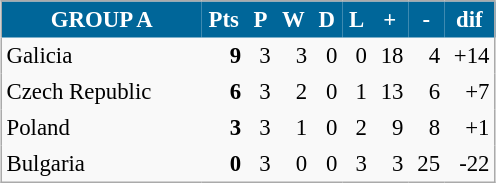<table align=center cellpadding="3" cellspacing="0" style="background: #f9f9f9; border: 1px #aaa solid; border-collapse: collapse; font-size: 95%;" width=330>
<tr bgcolor=#006699 style="color:white;">
<th width=34%>GROUP A</th>
<th width=5%>Pts</th>
<th width=5%>P</th>
<th width=5%>W</th>
<th width=5%>D</th>
<th width=5%>L</th>
<th width=5%>+</th>
<th width=5%>-</th>
<th width=5%>dif</th>
</tr>
<tr align=right>
<td align=left> Galicia</td>
<td><strong>9</strong></td>
<td>3</td>
<td>3</td>
<td>0</td>
<td>0</td>
<td>18</td>
<td>4</td>
<td>+14</td>
</tr>
<tr align=right>
<td align=left> Czech Republic</td>
<td><strong>6</strong></td>
<td>3</td>
<td>2</td>
<td>0</td>
<td>1</td>
<td>13</td>
<td>6</td>
<td>+7</td>
</tr>
<tr align=right>
<td align=left> Poland</td>
<td><strong>3</strong></td>
<td>3</td>
<td>1</td>
<td>0</td>
<td>2</td>
<td>9</td>
<td>8</td>
<td>+1</td>
</tr>
<tr align=right>
<td align=left> Bulgaria</td>
<td><strong>0</strong></td>
<td>3</td>
<td>0</td>
<td>0</td>
<td>3</td>
<td>3</td>
<td>25</td>
<td>-22</td>
</tr>
</table>
